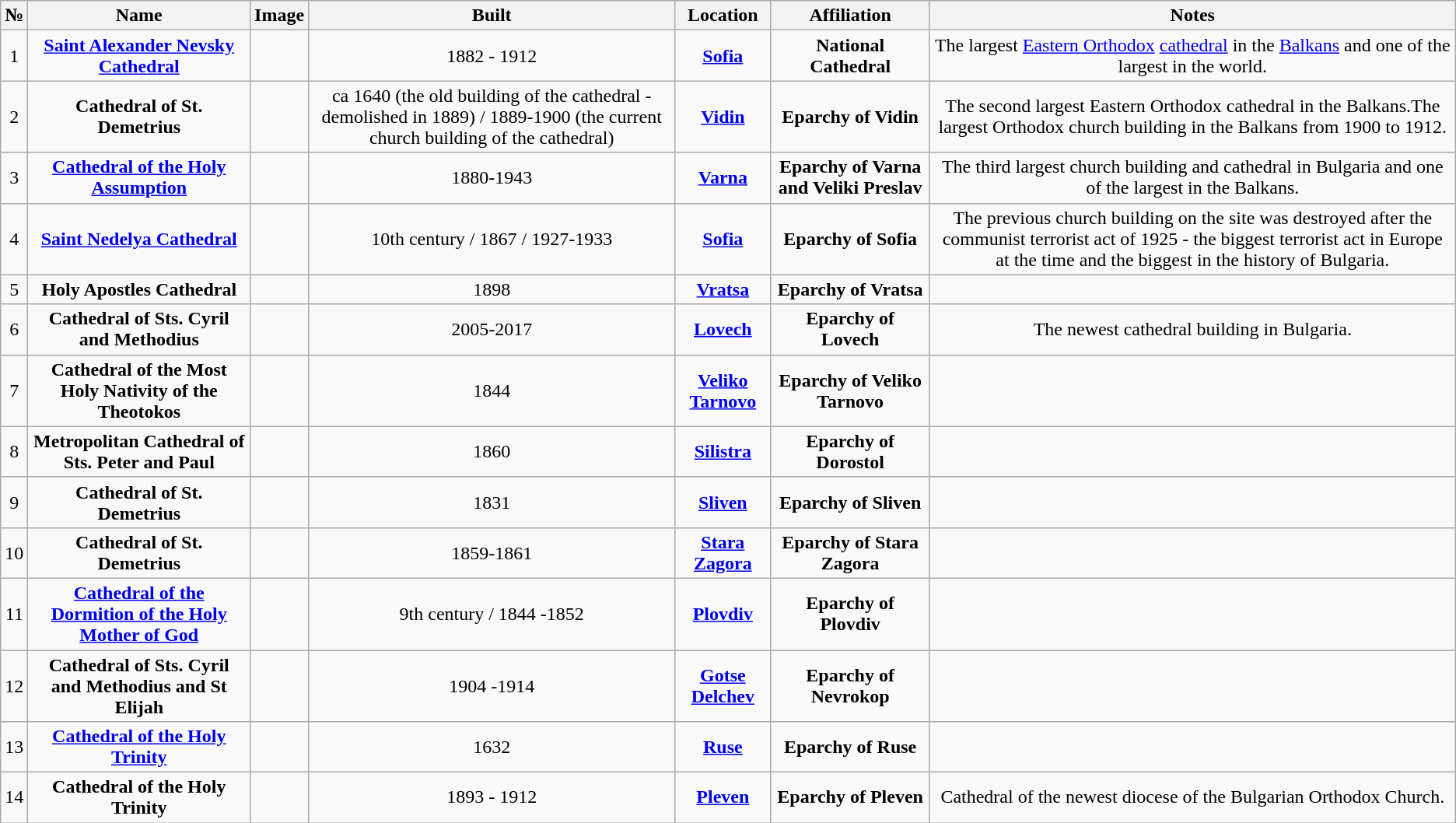<table class="sortable wikitable">
<tr>
<th>№</th>
<th>Name</th>
<th>Image</th>
<th>Built</th>
<th>Location</th>
<th>Affiliation</th>
<th>Notes</th>
</tr>
<tr align="center">
<td>1</td>
<td><strong><a href='#'>Saint Alexander Nevsky Cathedral</a></strong></td>
<td></td>
<td>1882 - 1912</td>
<td><strong><a href='#'>Sofia</a></strong></td>
<td><strong>National Cathedral</strong></td>
<td>The largest <a href='#'>Eastern Orthodox</a>  <a href='#'>cathedral</a> in the <a href='#'>Balkans</a> and one of the largest in the world.</td>
</tr>
<tr align="center">
<td>2</td>
<td><strong>Cathedral of St. Demetrius</strong></td>
<td></td>
<td>ca 1640 (the old building of the cathedral - demolished in 1889) / 1889-1900 (the current church building of the cathedral)</td>
<td><strong><a href='#'>Vidin</a></strong></td>
<td><strong>Eparchy of Vidin</strong></td>
<td>The second largest Eastern Orthodox cathedral in the Balkans.The largest Orthodox church building in the Balkans from 1900 to 1912.</td>
</tr>
<tr align="center">
<td>3</td>
<td><strong><a href='#'>Cathedral of the Holy Assumption</a></strong></td>
<td></td>
<td>1880-1943</td>
<td><strong><a href='#'>Varna</a></strong></td>
<td><strong>Eparchy of Varna and Veliki Preslav</strong></td>
<td>The third largest church building and cathedral in Bulgaria and one of the largest in the Balkans.</td>
</tr>
<tr align="center">
<td>4</td>
<td><strong><a href='#'>Saint Nedelya Cathedral</a></strong></td>
<td></td>
<td>10th century / 1867 / 1927-1933</td>
<td><strong><a href='#'>Sofia</a></strong></td>
<td><strong>Eparchy of Sofia</strong></td>
<td>The previous church building on the site was destroyed after the communist terrorist act of 1925 - the biggest terrorist act in Europe at the time and the biggest in the history of Bulgaria.</td>
</tr>
<tr align="center">
<td>5</td>
<td><strong>Holy Apostles Cathedral</strong></td>
<td></td>
<td>1898</td>
<td><strong><a href='#'>Vratsa</a></strong></td>
<td><strong>Eparchy of Vratsa</strong></td>
<td></td>
</tr>
<tr align="center">
<td>6</td>
<td><strong>Cathedral of Sts. Cyril and Methodius</strong></td>
<td></td>
<td>2005-2017</td>
<td><strong><a href='#'>Lovech</a></strong></td>
<td><strong>Eparchy of Lovech</strong></td>
<td>The newest cathedral building in Bulgaria.</td>
</tr>
<tr align="center">
<td>7</td>
<td><strong>Cathedral of the Most Holy Nativity of the Theotokos</strong></td>
<td></td>
<td>1844</td>
<td><strong><a href='#'>Veliko Tarnovo</a></strong></td>
<td><strong>Eparchy of Veliko Tarnovo</strong></td>
<td></td>
</tr>
<tr align="center">
<td>8</td>
<td><strong>Metropolitan Cathedral of Sts. Peter and Paul</strong></td>
<td></td>
<td>1860</td>
<td><strong><a href='#'>Silistra</a></strong></td>
<td><strong>Eparchy of Dorostol</strong></td>
<td></td>
</tr>
<tr align="center">
<td>9</td>
<td><strong>Cathedral of St. Demetrius</strong></td>
<td></td>
<td>1831</td>
<td><strong><a href='#'>Sliven</a></strong></td>
<td><strong>Eparchy of Sliven</strong></td>
<td></td>
</tr>
<tr align="center">
<td>10</td>
<td><strong>Cathedral of St. Demetrius</strong></td>
<td></td>
<td>1859-1861</td>
<td><strong><a href='#'>Stara Zagora</a></strong></td>
<td><strong>Eparchy of Stara Zagora</strong></td>
<td></td>
</tr>
<tr align="center">
<td>11</td>
<td><strong><a href='#'>Cathedral of the Dormition of the Holy Mother of God</a></strong></td>
<td></td>
<td>9th century / 1844 -1852</td>
<td><strong><a href='#'>Plovdiv</a></strong></td>
<td><strong>Eparchy of Plovdiv</strong></td>
<td></td>
</tr>
<tr align="center">
<td>12</td>
<td><strong>Cathedral of Sts. Cyril and Methodius and St Elijah</strong></td>
<td></td>
<td>1904 -1914</td>
<td><strong><a href='#'>Gotse Delchev</a></strong></td>
<td><strong>Eparchy of Nevrokop</strong></td>
<td></td>
</tr>
<tr align="center">
<td>13</td>
<td><strong><a href='#'>Cathedral of the Holy Trinity</a></strong></td>
<td></td>
<td>1632</td>
<td><strong><a href='#'>Ruse</a></strong></td>
<td><strong>Eparchy of Ruse</strong></td>
<td></td>
</tr>
<tr align="center">
<td>14</td>
<td><strong>Cathedral of the Holy Trinity</strong></td>
<td></td>
<td>1893 - 1912</td>
<td><strong><a href='#'>Pleven</a></strong></td>
<td><strong>Eparchy of Pleven</strong></td>
<td>Cathedral of the newest diocese of the Bulgarian Orthodox Church.</td>
</tr>
</table>
